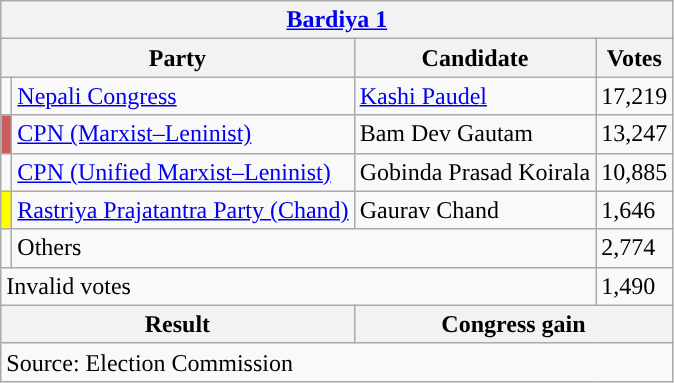<table class="wikitable">
<tr>
<th colspan="4"><a href='#'>Bardiya 1</a></th>
</tr>
<tr>
<th colspan="2">Party</th>
<th>Candidate</th>
<th>Votes</th>
</tr>
<tr>
<td style="background-color:"></td>
<td><a href='#'>Nepali Congress</a></td>
<td><a href='#'>Kashi Paudel</a></td>
<td>17,219</td>
</tr>
<tr>
<td style="background-color:indianred"></td>
<td><a href='#'>CPN (Marxist–Leninist)</a></td>
<td>Bam Dev Gautam</td>
<td>13,247</td>
</tr>
<tr>
<td style="background-color:"></td>
<td><a href='#'>CPN (Unified Marxist–Leninist)</a></td>
<td>Gobinda Prasad Koirala</td>
<td>10,885</td>
</tr>
<tr>
<td style="background-color:yellow"></td>
<td><a href='#'>Rastriya Prajatantra Party (Chand)</a></td>
<td>Gaurav Chand</td>
<td>1,646</td>
</tr>
<tr>
<td></td>
<td colspan="2">Others</td>
<td>2,774</td>
</tr>
<tr>
<td colspan="3">Invalid votes</td>
<td>1,490</td>
</tr>
<tr>
<th colspan="2">Result</th>
<th colspan="2">Congress gain</th>
</tr>
<tr>
<td colspan="4">Source: Election Commission</td>
</tr>
</table>
